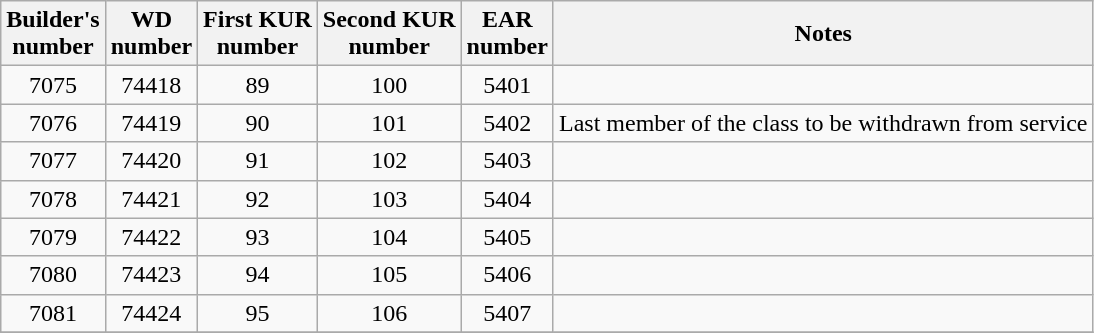<table cellpadding="2">
<tr>
<td><br><table class="wikitable sortable">
<tr>
<th>Builder's<br>number</th>
<th>WD<br>number</th>
<th>First KUR<br>number</th>
<th>Second KUR<br>number</th>
<th>EAR<br>number</th>
<th>Notes</th>
</tr>
<tr>
<td align=center>7075</td>
<td align=center>74418</td>
<td align=center>89</td>
<td align=center>100</td>
<td align=center>5401</td>
<td></td>
</tr>
<tr>
<td align=center>7076</td>
<td align=center>74419</td>
<td align=center>90</td>
<td align=center>101</td>
<td align=center>5402</td>
<td>Last member of the class to be withdrawn from service</td>
</tr>
<tr>
<td align=center>7077</td>
<td align=center>74420</td>
<td align=center>91</td>
<td align=center>102</td>
<td align=center>5403</td>
<td></td>
</tr>
<tr>
<td align=center>7078</td>
<td align=center>74421</td>
<td align=center>92</td>
<td align=center>103</td>
<td align=center>5404</td>
<td></td>
</tr>
<tr>
<td align=center>7079</td>
<td align=center>74422</td>
<td align=center>93</td>
<td align=center>104</td>
<td align=center>5405</td>
<td></td>
</tr>
<tr>
<td align=center>7080</td>
<td align=center>74423</td>
<td align=center>94</td>
<td align=center>105</td>
<td align=center>5406</td>
<td></td>
</tr>
<tr>
<td align=center>7081</td>
<td align=center>74424</td>
<td align=center>95</td>
<td align=center>106</td>
<td align=center>5407</td>
<td></td>
</tr>
<tr>
</tr>
</table>
</td>
</tr>
</table>
